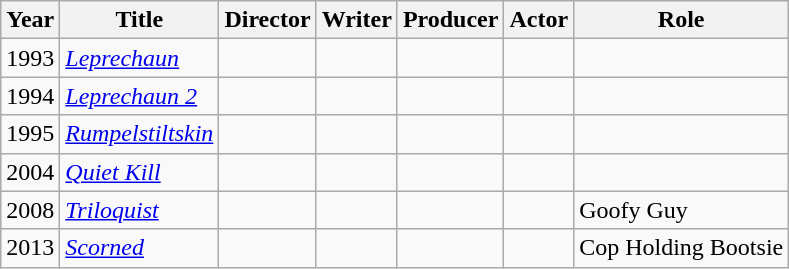<table class="wikitable">
<tr>
<th>Year</th>
<th>Title</th>
<th>Director</th>
<th>Writer</th>
<th>Producer</th>
<th>Actor</th>
<th>Role</th>
</tr>
<tr>
<td>1993</td>
<td><em><a href='#'>Leprechaun</a></em></td>
<td></td>
<td></td>
<td></td>
<td></td>
<td></td>
</tr>
<tr>
<td>1994</td>
<td><em><a href='#'>Leprechaun 2</a></em></td>
<td></td>
<td></td>
<td></td>
<td></td>
<td></td>
</tr>
<tr>
<td>1995</td>
<td><em><a href='#'>Rumpelstiltskin</a></em></td>
<td></td>
<td></td>
<td></td>
<td></td>
<td></td>
</tr>
<tr>
<td>2004</td>
<td><em><a href='#'>Quiet Kill</a></em></td>
<td></td>
<td></td>
<td></td>
<td></td>
<td></td>
</tr>
<tr>
<td>2008</td>
<td><em><a href='#'>Triloquist</a></em></td>
<td></td>
<td></td>
<td></td>
<td></td>
<td>Goofy Guy</td>
</tr>
<tr>
<td>2013</td>
<td><em><a href='#'>Scorned</a></em></td>
<td></td>
<td></td>
<td></td>
<td></td>
<td>Cop Holding Bootsie</td>
</tr>
</table>
